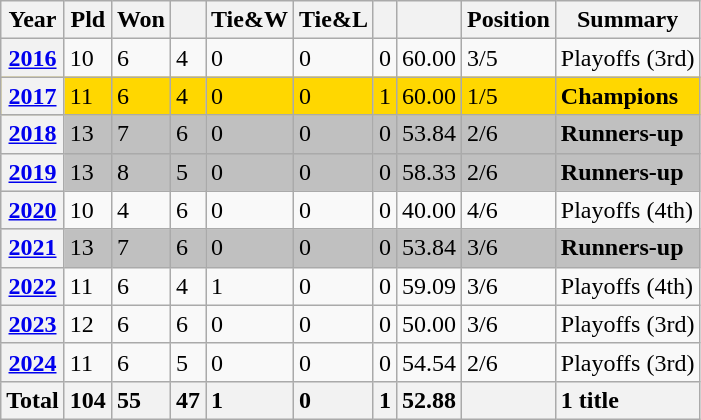<table class="wikitable sortable">
<tr>
<th class="unsortable">Year</th>
<th>Pld</th>
<th>Won</th>
<th></th>
<th>Tie&W</th>
<th>Tie&L</th>
<th></th>
<th></th>
<th class="unsortable">Position</th>
<th class="unsortable">Summary</th>
</tr>
<tr>
<th><a href='#'>2016</a></th>
<td>10</td>
<td>6</td>
<td>4</td>
<td>0</td>
<td>0</td>
<td>0</td>
<td>60.00</td>
<td>3/5</td>
<td>Playoffs (3rd)</td>
</tr>
<tr style="background:gold;">
<th><a href='#'>2017</a></th>
<td>11</td>
<td>6</td>
<td>4</td>
<td>0</td>
<td>0</td>
<td>1</td>
<td>60.00</td>
<td>1/5</td>
<td><strong>Champions</strong></td>
</tr>
<tr style="background:silver;">
<th><a href='#'>2018</a></th>
<td>13</td>
<td>7</td>
<td>6</td>
<td>0</td>
<td>0</td>
<td>0</td>
<td>53.84</td>
<td>2/6</td>
<td><strong>Runners-up</strong></td>
</tr>
<tr style="background:silver;">
<th><a href='#'>2019</a></th>
<td>13</td>
<td>8</td>
<td>5</td>
<td>0</td>
<td>0</td>
<td>0</td>
<td>58.33</td>
<td>2/6</td>
<td><strong>Runners-up</strong></td>
</tr>
<tr>
<th><a href='#'>2020</a></th>
<td>10</td>
<td>4</td>
<td>6</td>
<td>0</td>
<td>0</td>
<td>0</td>
<td>40.00</td>
<td>4/6</td>
<td>Playoffs (4th)</td>
</tr>
<tr style="background:silver;">
<th><a href='#'>2021</a></th>
<td>13</td>
<td>7</td>
<td>6</td>
<td>0</td>
<td>0</td>
<td>0</td>
<td>53.84</td>
<td>3/6</td>
<td><strong>Runners-up</strong></td>
</tr>
<tr>
<th><a href='#'>2022</a></th>
<td>11</td>
<td>6</td>
<td>4</td>
<td>1</td>
<td>0</td>
<td>0</td>
<td>59.09</td>
<td>3/6</td>
<td>Playoffs (4th)</td>
</tr>
<tr>
<th><a href='#'>2023</a></th>
<td>12</td>
<td>6</td>
<td>6</td>
<td>0</td>
<td>0</td>
<td>0</td>
<td>50.00</td>
<td>3/6</td>
<td>Playoffs (3rd)</td>
</tr>
<tr>
<th><a href='#'>2024</a></th>
<td>11</td>
<td>6</td>
<td>5</td>
<td>0</td>
<td>0</td>
<td>0</td>
<td>54.54</td>
<td>2/6</td>
<td>Playoffs (3rd)</td>
</tr>
<tr>
<th>Total</th>
<th style="text-align:left; class="unsortable"><strong>104</strong></th>
<th style="text-align:left"><strong>55</strong></th>
<th style="text-align:left"><strong>47</strong></th>
<th style="text-align:left"><strong>1</strong></th>
<th style="text-align:left"><strong>0</strong></th>
<th style="text-align:left"><strong>1</strong></th>
<th style="text-align:left"><strong>52.88</strong></th>
<th></th>
<th style="text-align:left"><strong>1 title</strong></th>
</tr>
</table>
